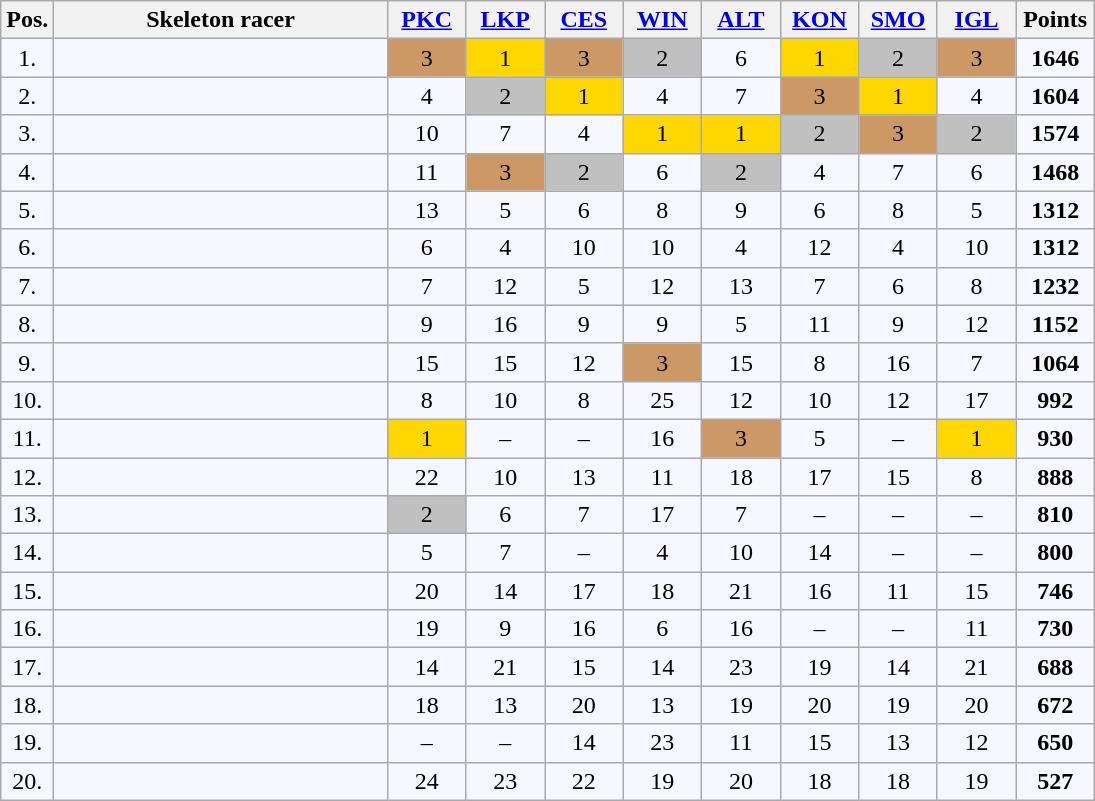<table class="wikitable"  style="background:#f7f8ff; text-align:center; border:gray solid 1px;">
<tr>
<th style="width:10px;">Pos.</th>
<th style="width:215px;">Skeleton racer</th>
<th style="width:45px;"><a href='#'>PKC</a></th>
<th style="width:45px;"><a href='#'>LKP</a></th>
<th style="width:45px;"><a href='#'>CES</a></th>
<th style="width:45px;"><a href='#'>WIN</a></th>
<th style="width:45px;"><a href='#'>ALT</a></th>
<th style="width:45px;"><a href='#'>KON</a></th>
<th style="width:45px;"><a href='#'>SMO</a></th>
<th style="width:45px;"><a href='#'>IGL</a></th>
<th style="width:45px;">Points</th>
</tr>
<tr>
<td>1.</td>
<td align="left"><strong></strong></td>
<td style="background:#c96;">3</td>
<td style="background:gold;">1</td>
<td style="background:#c96;">3</td>
<td style="background:silver;">2</td>
<td>6</td>
<td style="background:gold;">1</td>
<td style="background:silver;">2</td>
<td style="background:#c96;">3</td>
<td><strong>1646</strong></td>
</tr>
<tr>
<td>2.</td>
<td align="left"></td>
<td>4</td>
<td style="background:silver;">2</td>
<td style="background:gold;">1</td>
<td>4</td>
<td>7</td>
<td style="background:#c96;">3</td>
<td style="background:gold;">1</td>
<td>4</td>
<td><strong>1604</strong></td>
</tr>
<tr>
<td>3.</td>
<td align="left"></td>
<td>10</td>
<td>7</td>
<td>4</td>
<td style="background:gold;">1</td>
<td style="background:gold;">1</td>
<td style="background:silver;">2</td>
<td style="background:#c96;">3</td>
<td style="background:silver;">2</td>
<td><strong>1574</strong></td>
</tr>
<tr>
<td>4.</td>
<td align="left"></td>
<td>11</td>
<td style="background:#c96;">3</td>
<td style="background:silver;">2</td>
<td>6</td>
<td style="background:silver;">2</td>
<td>4</td>
<td>7</td>
<td>6</td>
<td><strong>1468</strong></td>
</tr>
<tr>
<td>5.</td>
<td align="left"></td>
<td>13</td>
<td>5</td>
<td>6</td>
<td>8</td>
<td>9</td>
<td>6</td>
<td>8</td>
<td>5</td>
<td><strong>1312</strong></td>
</tr>
<tr>
<td>6.</td>
<td align="left"></td>
<td>6</td>
<td>4</td>
<td>10</td>
<td>10</td>
<td>4</td>
<td>12</td>
<td>4</td>
<td>10</td>
<td><strong>1312</strong></td>
</tr>
<tr>
<td>7.</td>
<td align="left"></td>
<td>7</td>
<td>12</td>
<td>5</td>
<td>12</td>
<td>13</td>
<td>7</td>
<td>6</td>
<td>8</td>
<td><strong>1232</strong></td>
</tr>
<tr>
<td>8.</td>
<td align="left"></td>
<td>9</td>
<td>16</td>
<td>9</td>
<td>9</td>
<td>5</td>
<td>11</td>
<td>9</td>
<td>12</td>
<td><strong>1152</strong></td>
</tr>
<tr>
<td>9.</td>
<td align="left"></td>
<td>15</td>
<td>15</td>
<td>12</td>
<td style="background:#c96;">3</td>
<td>15</td>
<td>8</td>
<td>16</td>
<td>7</td>
<td><strong>1064</strong></td>
</tr>
<tr>
<td>10.</td>
<td align="left"></td>
<td>8</td>
<td>10</td>
<td>8</td>
<td>25</td>
<td>12</td>
<td>10</td>
<td>12</td>
<td>17</td>
<td><strong>992</strong></td>
</tr>
<tr>
<td>11.</td>
<td align="left"></td>
<td style="background:gold;">1</td>
<td>–</td>
<td>–</td>
<td>16</td>
<td style="background:#c96;">3</td>
<td>5</td>
<td>–</td>
<td style="background:gold;">1</td>
<td><strong>930</strong></td>
</tr>
<tr>
<td>12.</td>
<td align="left"></td>
<td>22</td>
<td>10</td>
<td>13</td>
<td>11</td>
<td>18</td>
<td>17</td>
<td>15</td>
<td>8</td>
<td><strong>888</strong></td>
</tr>
<tr>
<td>13.</td>
<td align="left"></td>
<td style="background:silver;">2</td>
<td>6</td>
<td>7</td>
<td>17</td>
<td>7</td>
<td>–</td>
<td>–</td>
<td>–</td>
<td><strong>810</strong></td>
</tr>
<tr>
<td>14.</td>
<td align="left"></td>
<td>5</td>
<td>7</td>
<td>–</td>
<td>4</td>
<td>10</td>
<td>14</td>
<td>–</td>
<td>–</td>
<td><strong>800</strong></td>
</tr>
<tr>
<td>15.</td>
<td align="left"></td>
<td>20</td>
<td>14</td>
<td>17</td>
<td>18</td>
<td>21</td>
<td>16</td>
<td>11</td>
<td>15</td>
<td><strong>746</strong></td>
</tr>
<tr>
<td>16.</td>
<td align="left"></td>
<td>19</td>
<td>9</td>
<td>16</td>
<td>6</td>
<td>16</td>
<td>–</td>
<td>–</td>
<td>11</td>
<td><strong>730</strong></td>
</tr>
<tr>
<td>17.</td>
<td align="left"></td>
<td>14</td>
<td>21</td>
<td>15</td>
<td>14</td>
<td>23</td>
<td>19</td>
<td>14</td>
<td>21</td>
<td><strong>688</strong></td>
</tr>
<tr>
<td>18.</td>
<td align="left"></td>
<td>18</td>
<td>13</td>
<td>20</td>
<td>13</td>
<td>19</td>
<td>20</td>
<td>19</td>
<td>20</td>
<td><strong>672</strong></td>
</tr>
<tr>
<td>19.</td>
<td align="left"></td>
<td>–</td>
<td>–</td>
<td>14</td>
<td>23</td>
<td>11</td>
<td>15</td>
<td>13</td>
<td>12</td>
<td><strong>650</strong></td>
</tr>
<tr>
<td>20.</td>
<td align="left"></td>
<td>24</td>
<td>23</td>
<td>22</td>
<td>19</td>
<td>20</td>
<td>18</td>
<td>18</td>
<td>19</td>
<td><strong>527</strong></td>
</tr>
</table>
